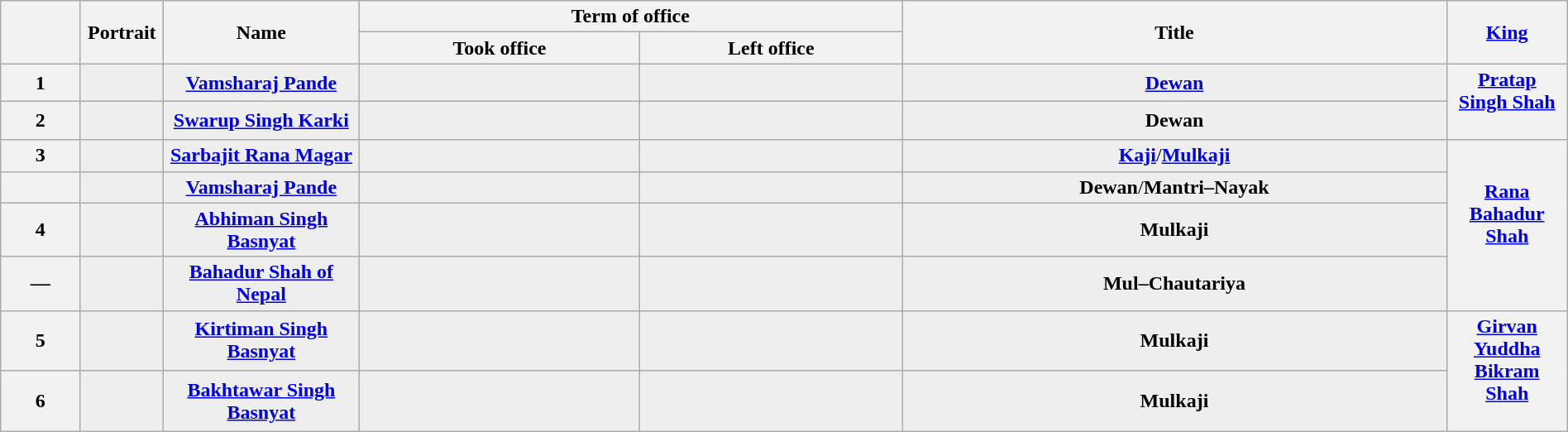<table class="wikitable" style="text-align:center; border:1px #aaf solid; width:100%;">
<tr>
<th rowspan="2"></th>
<th rowspan="2" style="width:60px;">Portrait</th>
<th rowspan="2" style="width:150px;">Name<br></th>
<th colspan="2">Term of office</th>
<th rowspan="2">Title</th>
<th rowspan="2" style="width:90px;"><a href='#'>King</a><br></th>
</tr>
<tr>
<th>Took office</th>
<th>Left office</th>
</tr>
<tr style="background:#EEEEEE">
<th>1</th>
<td></td>
<td><strong><a href='#'>Vamsharaj Pande</a></strong><br></td>
<td></td>
<td></td>
<td><strong><a href='#'>Dewan</a></strong></td>
<th rowspan="2" style="font-weight:normal"><strong><a href='#'>Pratap Singh Shah</a></strong><br><br></th>
</tr>
<tr style="background:#EEEEEE">
<th>2</th>
<td></td>
<td><strong><a href='#'>Swarup Singh Karki</a></strong><br></td>
<td></td>
<td></td>
<td><strong>Dewan</strong></td>
</tr>
<tr style="background:#EEEEEE">
<th>3</th>
<td></td>
<td><strong><a href='#'>Sarbajit Rana Magar</a></strong><br></td>
<td></td>
<td></td>
<td><strong><a href='#'>Kaji</a></strong>/<strong><a href='#'>Mulkaji</a></strong></td>
<th rowspan="5" style="font-weight:normal"><strong><a href='#'>Rana Bahadur Shah</a></strong><br><br></th>
</tr>
<tr style="background:#EEEEEE">
<th></th>
<td></td>
<td><strong><a href='#'>Vamsharaj Pande</a></strong><br></td>
<td></td>
<td></td>
<td><strong>Dewan</strong>/<strong>Mantri–Nayak</strong></td>
</tr>
<tr style="background:#EEEEEE">
<th>4</th>
<td></td>
<td><strong><a href='#'>Abhiman Singh Basnyat</a></strong><br></td>
<td></td>
<td></td>
<td><strong>Mulkaji</strong></td>
</tr>
<tr style="background:#EEEEEE">
<th>—</th>
<td></td>
<td><strong><a href='#'>Bahadur Shah of Nepal</a></strong><br></td>
<td></td>
<td></td>
<td><strong>Mul–Chautariya</strong></td>
</tr>
<tr style="background:#EEEEEE">
<th rowspan="2">5</th>
<td rowspan="2"></td>
<td rowspan="2"><strong><a href='#'>Kirtiman Singh Basnyat</a></strong><br></td>
<td rowspan="2"></td>
<td rowspan="2"></td>
<td rowspan="2"><strong>Mulkaji</strong></td>
</tr>
<tr>
<th rowspan="2" style="font-weight:normal"><strong><a href='#'>Girvan Yuddha Bikram Shah</a></strong><br><br></th>
</tr>
<tr style="background:#EEEEEE">
<th>6</th>
<td></td>
<td><strong><a href='#'>Bakhtawar Singh Basnyat</a></strong><br></td>
<td></td>
<td></td>
<td><strong>Mulkaji</strong></td>
</tr>
</table>
